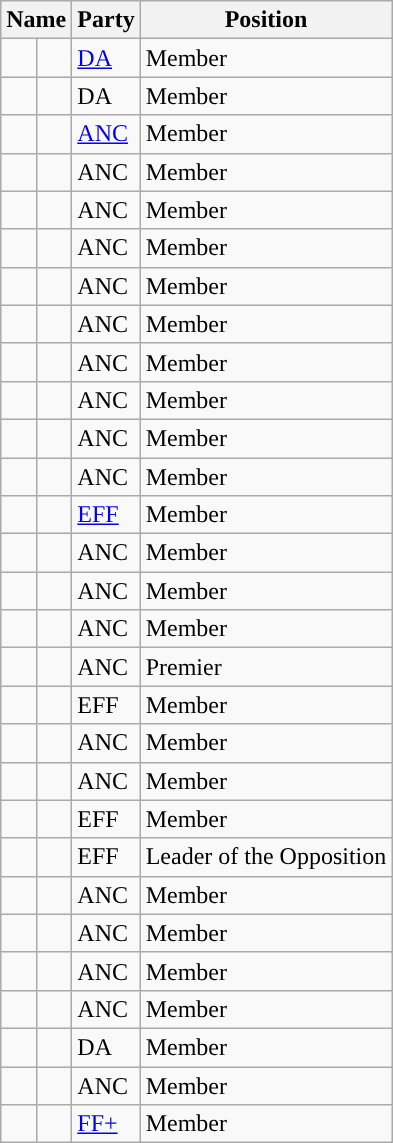<table class="wikitable sortable">
<tr>
<th colspan=2>Name</th>
<th>Party</th>
<th>Position</th>
</tr>
<tr>
<td style="background-color: "></td>
<td></td>
<td><a href='#'>DA</a></td>
<td>Member</td>
</tr>
<tr>
<td style="background-color: "></td>
<td></td>
<td>DA</td>
<td>Member</td>
</tr>
<tr>
<td style="background-color: "></td>
<td></td>
<td><a href='#'>ANC</a></td>
<td>Member</td>
</tr>
<tr>
<td style="background-color: "></td>
<td></td>
<td>ANC</td>
<td>Member</td>
</tr>
<tr>
<td style="background-color: "></td>
<td></td>
<td>ANC</td>
<td>Member</td>
</tr>
<tr>
<td style="background-color: "></td>
<td></td>
<td>ANC</td>
<td>Member</td>
</tr>
<tr>
<td style="background-color: "></td>
<td></td>
<td>ANC</td>
<td>Member</td>
</tr>
<tr>
<td style="background-color: "></td>
<td></td>
<td>ANC</td>
<td>Member</td>
</tr>
<tr>
<td style="background-color: "></td>
<td></td>
<td>ANC</td>
<td>Member</td>
</tr>
<tr>
<td style="background-color: "></td>
<td></td>
<td>ANC</td>
<td>Member</td>
</tr>
<tr>
<td style="background-color: "></td>
<td></td>
<td>ANC</td>
<td>Member</td>
</tr>
<tr>
<td style="background-color: "></td>
<td></td>
<td>ANC</td>
<td>Member</td>
</tr>
<tr>
<td style="background-color: "></td>
<td></td>
<td><a href='#'>EFF</a></td>
<td>Member</td>
</tr>
<tr>
<td style="background-color: "></td>
<td></td>
<td>ANC</td>
<td>Member</td>
</tr>
<tr>
<td style="background-color: "></td>
<td></td>
<td>ANC</td>
<td>Member</td>
</tr>
<tr>
<td style="background-color: "></td>
<td></td>
<td>ANC</td>
<td>Member</td>
</tr>
<tr>
<td style="background-color: "></td>
<td></td>
<td>ANC</td>
<td>Premier</td>
</tr>
<tr>
<td style="background-color: "></td>
<td></td>
<td>EFF</td>
<td>Member</td>
</tr>
<tr>
<td style="background-color: "></td>
<td></td>
<td>ANC</td>
<td>Member</td>
</tr>
<tr>
<td style="background-color: "></td>
<td></td>
<td>ANC</td>
<td>Member</td>
</tr>
<tr>
<td style="background-color: "></td>
<td></td>
<td>EFF</td>
<td>Member</td>
</tr>
<tr>
<td style="background-color: "></td>
<td></td>
<td>EFF</td>
<td>Leader of the Opposition</td>
</tr>
<tr>
<td style="background-color: "></td>
<td></td>
<td>ANC</td>
<td>Member</td>
</tr>
<tr>
<td style="background-color: "></td>
<td></td>
<td>ANC</td>
<td>Member</td>
</tr>
<tr>
<td style="background-color: "></td>
<td></td>
<td>ANC</td>
<td>Member</td>
</tr>
<tr>
<td style="background-color: "></td>
<td></td>
<td>ANC</td>
<td>Member</td>
</tr>
<tr>
<td style="background-color: "></td>
<td></td>
<td>DA</td>
<td>Member</td>
</tr>
<tr>
<td style="background-color: "></td>
<td></td>
<td>ANC</td>
<td>Member</td>
</tr>
<tr>
<td style="background-color: "></td>
<td></td>
<td><a href='#'>FF+</a></td>
<td>Member</td>
</tr>
</table>
